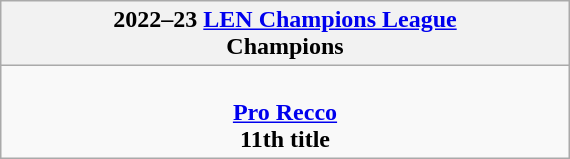<table class="wikitable" style="margin: 0 auto; width: 30%;">
<tr>
<th>2022–23 <a href='#'>LEN Champions League</a><br>Champions</th>
</tr>
<tr>
<td align="center"><br><strong><a href='#'>Pro Recco</a></strong><br><strong>11th title</strong></td>
</tr>
</table>
